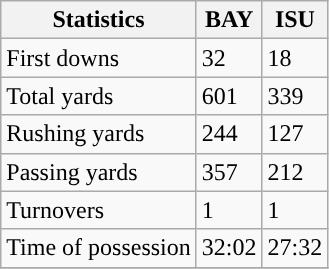<table class="wikitable">
<tr>
<th>Statistics</th>
<th>BAY</th>
<th>ISU</th>
</tr>
<tr>
<td>First downs</td>
<td>32</td>
<td>18</td>
</tr>
<tr>
<td>Total yards</td>
<td>601</td>
<td>339</td>
</tr>
<tr>
<td>Rushing yards</td>
<td>244</td>
<td>127</td>
</tr>
<tr>
<td>Passing yards</td>
<td>357</td>
<td>212</td>
</tr>
<tr>
<td>Turnovers</td>
<td>1</td>
<td>1</td>
</tr>
<tr>
<td>Time of possession</td>
<td>32:02</td>
<td>27:32</td>
</tr>
<tr>
</tr>
</table>
